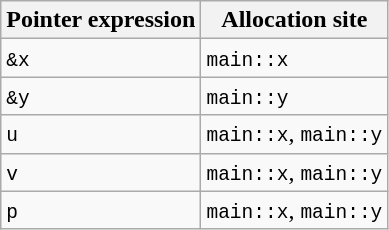<table class="wikitable">
<tr>
<th>Pointer expression</th>
<th>Allocation site</th>
</tr>
<tr>
<td><code>&x</code></td>
<td><code>main::x</code></td>
</tr>
<tr>
<td><code>&y</code></td>
<td><code>main::y</code></td>
</tr>
<tr>
<td><code>u</code></td>
<td><code>main::x</code>, <code>main::y</code></td>
</tr>
<tr>
<td><code>v</code></td>
<td><code>main::x</code>, <code>main::y</code></td>
</tr>
<tr>
<td><code>p</code></td>
<td><code>main::x</code>, <code>main::y</code></td>
</tr>
</table>
